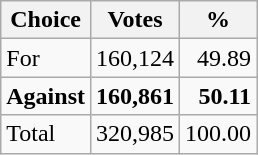<table class="wikitable" style="text-align:right">
<tr>
<th>Choice</th>
<th>Votes</th>
<th>%</th>
</tr>
<tr>
<td align="left">For</td>
<td>160,124</td>
<td>49.89</td>
</tr>
<tr>
<td align="left"><strong>Against</strong></td>
<td><strong>160,861</strong></td>
<td><strong>50.11</strong></td>
</tr>
<tr>
<td align="left">Total</td>
<td>320,985</td>
<td>100.00</td>
</tr>
</table>
